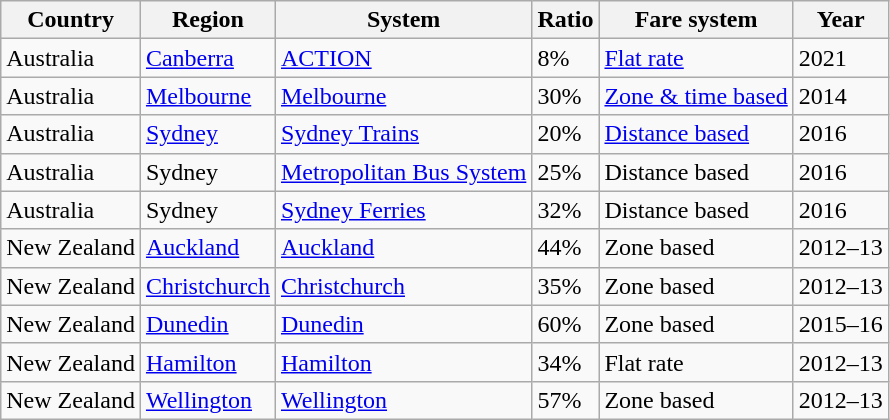<table class="sortable wikitable toccolours">
<tr>
<th>Country</th>
<th>Region</th>
<th>System</th>
<th style="text-align: center" data-sort-type="number">Ratio</th>
<th style="text-align: center">Fare system</th>
<th style="text-align: center">Year</th>
</tr>
<tr>
<td>Australia</td>
<td><a href='#'>Canberra</a></td>
<td><a href='#'>ACTION</a></td>
<td>8%</td>
<td><a href='#'>Flat rate</a></td>
<td>2021</td>
</tr>
<tr>
<td>Australia</td>
<td><a href='#'>Melbourne</a></td>
<td><a href='#'>Melbourne</a></td>
<td>30%</td>
<td><a href='#'>Zone & time based</a></td>
<td>2014</td>
</tr>
<tr>
<td>Australia</td>
<td><a href='#'>Sydney</a></td>
<td><a href='#'>Sydney Trains</a></td>
<td>20%</td>
<td><a href='#'>Distance based</a></td>
<td>2016</td>
</tr>
<tr>
<td>Australia</td>
<td>Sydney</td>
<td><a href='#'>Metropolitan Bus System</a></td>
<td>25%</td>
<td>Distance based</td>
<td>2016</td>
</tr>
<tr>
<td>Australia</td>
<td>Sydney</td>
<td><a href='#'>Sydney Ferries</a></td>
<td>32%</td>
<td>Distance based</td>
<td>2016</td>
</tr>
<tr>
<td>New Zealand</td>
<td><a href='#'>Auckland</a></td>
<td><a href='#'>Auckland</a></td>
<td>44%</td>
<td>Zone based</td>
<td>2012–13</td>
</tr>
<tr>
<td>New Zealand</td>
<td><a href='#'>Christchurch</a></td>
<td><a href='#'>Christchurch</a></td>
<td>35%</td>
<td>Zone based</td>
<td>2012–13</td>
</tr>
<tr>
<td>New Zealand</td>
<td><a href='#'>Dunedin</a></td>
<td><a href='#'>Dunedin</a></td>
<td>60%</td>
<td>Zone based</td>
<td>2015–16</td>
</tr>
<tr>
<td>New Zealand</td>
<td><a href='#'>Hamilton</a></td>
<td><a href='#'>Hamilton</a></td>
<td>34%</td>
<td>Flat rate</td>
<td>2012–13</td>
</tr>
<tr>
<td>New Zealand</td>
<td><a href='#'>Wellington</a></td>
<td><a href='#'>Wellington</a></td>
<td>57%</td>
<td>Zone based</td>
<td>2012–13</td>
</tr>
</table>
